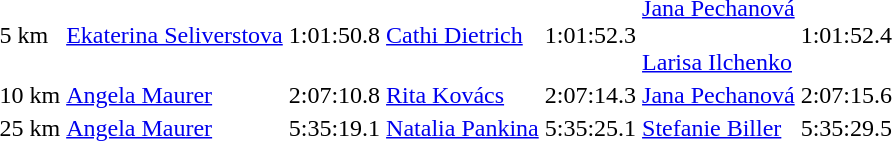<table>
<tr>
<td>5 km</td>
<td><a href='#'>Ekaterina Seliverstova</a> <br> </td>
<td>1:01:50.8</td>
<td><a href='#'>Cathi Dietrich</a> <br> </td>
<td>1:01:52.3</td>
<td><a href='#'>Jana Pechanová</a> <br>  <br> <a href='#'>Larisa Ilchenko</a> <br> </td>
<td>1:01:52.4</td>
</tr>
<tr>
<td>10 km</td>
<td><a href='#'>Angela Maurer</a> <br> </td>
<td>2:07:10.8</td>
<td><a href='#'>Rita Kovács</a> <br> </td>
<td>2:07:14.3</td>
<td><a href='#'>Jana Pechanová</a> <br> </td>
<td>2:07:15.6</td>
</tr>
<tr>
<td>25 km</td>
<td><a href='#'>Angela Maurer</a> <br> </td>
<td>5:35:19.1</td>
<td><a href='#'>Natalia Pankina</a> <br> </td>
<td>5:35:25.1</td>
<td><a href='#'>Stefanie Biller</a> <br> </td>
<td>5:35:29.5</td>
</tr>
</table>
